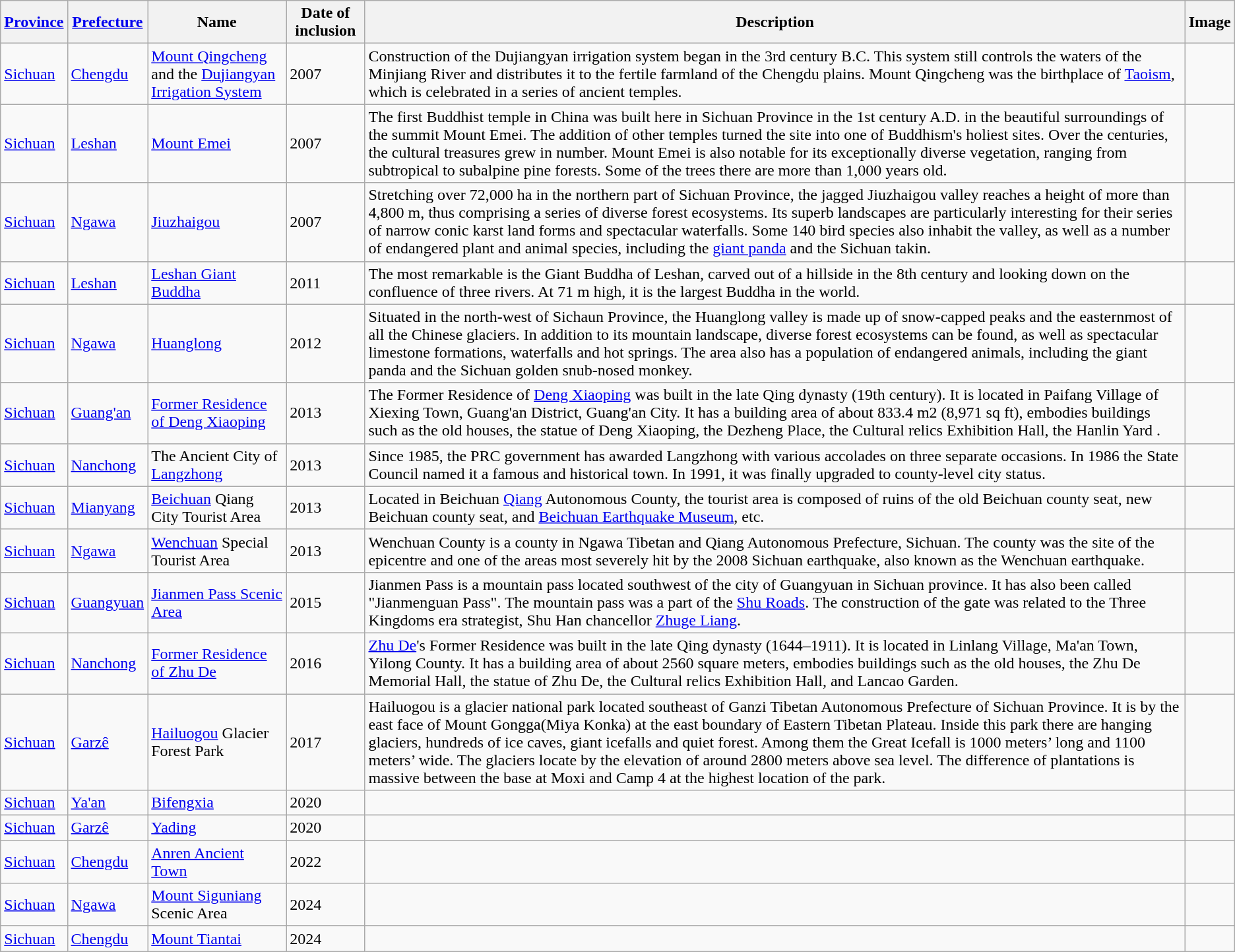<table class="wikitable sortable" style="text-align:left;">
<tr>
<th scope="col"><a href='#'>Province</a></th>
<th scope="col"><a href='#'>Prefecture</a></th>
<th scope="col">Name</th>
<th scope="col">Date of inclusion</th>
<th scope="col">Description</th>
<th scope="col">Image</th>
</tr>
<tr>
<td><a href='#'>Sichuan</a></td>
<td><a href='#'>Chengdu</a></td>
<td><a href='#'>Mount Qingcheng</a> and the <a href='#'>Dujiangyan Irrigation System</a></td>
<td>2007</td>
<td>Construction of the Dujiangyan irrigation system began in the 3rd century B.C. This system still controls the waters of the Minjiang River and distributes it to the fertile farmland of the Chengdu plains. Mount Qingcheng was the birthplace of <a href='#'>Taoism</a>, which is celebrated in a series of ancient temples.</td>
<td></td>
</tr>
<tr>
<td><a href='#'>Sichuan</a></td>
<td><a href='#'>Leshan</a></td>
<td><a href='#'>Mount Emei</a></td>
<td>2007</td>
<td>The first Buddhist temple in China was built here in Sichuan Province in the 1st century A.D. in the beautiful surroundings of the summit Mount Emei. The addition of other temples turned the site into one of Buddhism's holiest sites. Over the centuries, the cultural treasures grew in number. Mount Emei is also notable for its exceptionally diverse vegetation, ranging from subtropical to subalpine pine forests. Some of the trees there are more than 1,000 years old.</td>
<td></td>
</tr>
<tr>
<td><a href='#'>Sichuan</a></td>
<td><a href='#'>Ngawa</a></td>
<td><a href='#'>Jiuzhaigou</a></td>
<td>2007</td>
<td>Stretching over 72,000 ha in the northern part of Sichuan Province, the jagged Jiuzhaigou valley reaches a height of more than 4,800 m, thus comprising a series of diverse forest ecosystems. Its superb landscapes are particularly interesting for their series of narrow conic karst land forms and spectacular waterfalls. Some 140 bird species also inhabit the valley, as well as a number of endangered plant and animal species, including the <a href='#'>giant panda</a> and the Sichuan takin.</td>
<td></td>
</tr>
<tr>
<td><a href='#'>Sichuan</a></td>
<td><a href='#'>Leshan</a></td>
<td><a href='#'>Leshan Giant Buddha</a></td>
<td>2011</td>
<td>The most remarkable is the Giant Buddha of Leshan, carved out of a hillside in the 8th century and looking down on the confluence of three rivers. At 71 m high, it is the largest Buddha in the world.</td>
<td></td>
</tr>
<tr>
<td><a href='#'>Sichuan</a></td>
<td><a href='#'>Ngawa</a></td>
<td><a href='#'>Huanglong</a></td>
<td>2012</td>
<td>Situated in the north-west of Sichaun Province, the Huanglong valley is made up of snow-capped peaks and the easternmost of all the Chinese glaciers. In addition to its mountain landscape, diverse forest ecosystems can be found, as well as spectacular limestone formations, waterfalls and hot springs. The area also has a population of endangered animals, including the giant panda and the Sichuan golden snub-nosed monkey.</td>
<td></td>
</tr>
<tr>
<td><a href='#'>Sichuan</a></td>
<td><a href='#'>Guang'an</a></td>
<td><a href='#'>Former Residence of Deng Xiaoping</a></td>
<td>2013</td>
<td>The Former Residence of <a href='#'>Deng Xiaoping</a> was built in the late Qing dynasty (19th century). It is located in Paifang Village of Xiexing Town, Guang'an District, Guang'an City. It has a building area of about 833.4 m2 (8,971 sq ft), embodies buildings such as the old houses, the statue of Deng Xiaoping, the Dezheng Place, the Cultural relics Exhibition Hall, the Hanlin Yard .</td>
<td></td>
</tr>
<tr>
<td><a href='#'>Sichuan</a></td>
<td><a href='#'>Nanchong</a></td>
<td>The Ancient City of <a href='#'>Langzhong</a></td>
<td>2013</td>
<td>Since 1985, the PRC government has awarded Langzhong with various accolades on three separate occasions. In 1986 the State Council named it a famous and historical town. In 1991, it was finally upgraded to county-level city status.</td>
<td></td>
</tr>
<tr>
<td><a href='#'>Sichuan</a></td>
<td><a href='#'>Mianyang</a></td>
<td><a href='#'>Beichuan</a> Qiang City Tourist Area</td>
<td>2013</td>
<td>Located in Beichuan <a href='#'>Qiang</a> Autonomous County, the tourist area is composed of ruins of the old Beichuan county seat, new Beichuan county seat, and <a href='#'>Beichuan Earthquake Museum</a>, etc.</td>
<td></td>
</tr>
<tr>
<td><a href='#'>Sichuan</a></td>
<td><a href='#'>Ngawa</a></td>
<td><a href='#'>Wenchuan</a> Special Tourist Area</td>
<td>2013</td>
<td>Wenchuan County is a county in Ngawa Tibetan and Qiang Autonomous Prefecture, Sichuan. The county was the site of the epicentre and one of the areas most severely hit by the 2008 Sichuan earthquake, also known as the Wenchuan earthquake.</td>
<td></td>
</tr>
<tr>
<td><a href='#'>Sichuan</a></td>
<td><a href='#'>Guangyuan</a></td>
<td><a href='#'>Jianmen Pass Scenic Area</a></td>
<td>2015</td>
<td>Jianmen Pass is a mountain pass located southwest of the city of Guangyuan in Sichuan province. It has also been called "Jianmenguan Pass". The mountain pass was a part of the <a href='#'>Shu Roads</a>. The construction of the gate was related to the Three Kingdoms era strategist, Shu Han chancellor <a href='#'>Zhuge Liang</a>.</td>
<td></td>
</tr>
<tr>
<td><a href='#'>Sichuan</a></td>
<td><a href='#'>Nanchong</a></td>
<td><a href='#'>Former Residence of Zhu De</a></td>
<td>2016</td>
<td><a href='#'>Zhu De</a>'s Former Residence was built in the late Qing dynasty (1644–1911). It is located in Linlang Village, Ma'an Town, Yilong County. It has a building area of about 2560 square meters, embodies buildings such as the old houses, the Zhu De Memorial Hall, the statue of Zhu De, the Cultural relics Exhibition Hall, and Lancao Garden.</td>
<td></td>
</tr>
<tr>
<td><a href='#'>Sichuan</a></td>
<td><a href='#'>Garzê</a></td>
<td><a href='#'>Hailuogou</a> Glacier Forest Park</td>
<td>2017</td>
<td>Hailuogou is a glacier national park located southeast of Ganzi Tibetan Autonomous Prefecture of Sichuan Province. It is by the east face of Mount Gongga(Miya Konka) at the east boundary of Eastern Tibetan Plateau. Inside this park there are hanging glaciers, hundreds of ice caves, giant icefalls and quiet forest. Among them the Great Icefall is 1000 meters’ long and 1100 meters’ wide. The glaciers locate by the elevation of around 2800 meters above sea level. The difference of plantations is massive between the base at Moxi and Camp 4 at the highest location of the park.</td>
<td></td>
</tr>
<tr>
<td><a href='#'>Sichuan</a></td>
<td><a href='#'>Ya'an</a></td>
<td><a href='#'>Bifengxia</a></td>
<td>2020</td>
<td></td>
<td></td>
</tr>
<tr>
<td><a href='#'>Sichuan</a></td>
<td><a href='#'>Garzê</a></td>
<td><a href='#'>Yading</a></td>
<td>2020</td>
<td></td>
<td></td>
</tr>
<tr>
<td><a href='#'>Sichuan</a></td>
<td><a href='#'>Chengdu</a></td>
<td><a href='#'>Anren Ancient Town</a></td>
<td>2022</td>
<td></td>
<td></td>
</tr>
<tr>
<td><a href='#'>Sichuan</a></td>
<td><a href='#'>Ngawa</a></td>
<td><a href='#'>Mount Siguniang</a> Scenic Area</td>
<td>2024</td>
<td></td>
<td></td>
</tr>
<tr>
</tr>
<tr>
<td><a href='#'>Sichuan</a></td>
<td><a href='#'>Chengdu</a></td>
<td><a href='#'>Mount Tiantai</a></td>
<td>2024</td>
<td></td>
<td></td>
</tr>
</table>
